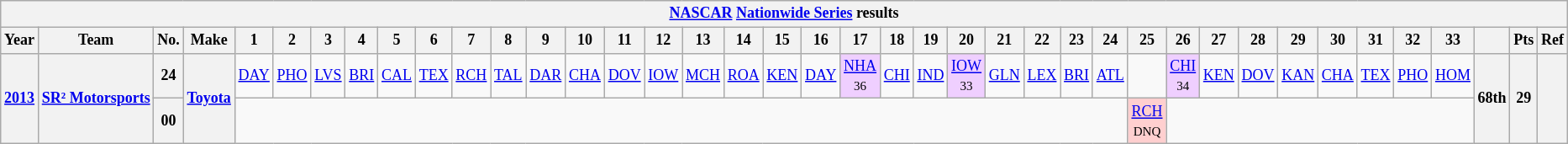<table class="wikitable" style="text-align:center; font-size:75%">
<tr>
<th colspan=45><a href='#'>NASCAR</a> <a href='#'>Nationwide Series</a> results</th>
</tr>
<tr>
<th>Year</th>
<th>Team</th>
<th>No.</th>
<th>Make</th>
<th>1</th>
<th>2</th>
<th>3</th>
<th>4</th>
<th>5</th>
<th>6</th>
<th>7</th>
<th>8</th>
<th>9</th>
<th>10</th>
<th>11</th>
<th>12</th>
<th>13</th>
<th>14</th>
<th>15</th>
<th>16</th>
<th>17</th>
<th>18</th>
<th>19</th>
<th>20</th>
<th>21</th>
<th>22</th>
<th>23</th>
<th>24</th>
<th>25</th>
<th>26</th>
<th>27</th>
<th>28</th>
<th>29</th>
<th>30</th>
<th>31</th>
<th>32</th>
<th>33</th>
<th></th>
<th>Pts</th>
<th>Ref</th>
</tr>
<tr>
<th rowspan=2><a href='#'>2013</a></th>
<th rowspan=2><a href='#'>SR² Motorsports</a></th>
<th>24</th>
<th rowspan=2><a href='#'>Toyota</a></th>
<td><a href='#'>DAY</a></td>
<td><a href='#'>PHO</a></td>
<td><a href='#'>LVS</a></td>
<td><a href='#'>BRI</a></td>
<td><a href='#'>CAL</a></td>
<td><a href='#'>TEX</a></td>
<td><a href='#'>RCH</a></td>
<td><a href='#'>TAL</a></td>
<td><a href='#'>DAR</a></td>
<td><a href='#'>CHA</a></td>
<td><a href='#'>DOV</a></td>
<td><a href='#'>IOW</a></td>
<td><a href='#'>MCH</a></td>
<td><a href='#'>ROA</a></td>
<td><a href='#'>KEN</a></td>
<td><a href='#'>DAY</a></td>
<td style="background:#EFCFFF;"><a href='#'>NHA</a><br><small>36</small></td>
<td><a href='#'>CHI</a></td>
<td><a href='#'>IND</a></td>
<td style="background:#EFCFFF;"><a href='#'>IOW</a><br><small>33</small></td>
<td><a href='#'>GLN</a></td>
<td><a href='#'>LEX</a></td>
<td><a href='#'>BRI</a></td>
<td><a href='#'>ATL</a></td>
<td></td>
<td style="background:#EFCFFF;"><a href='#'>CHI</a><br><small>34</small></td>
<td><a href='#'>KEN</a></td>
<td><a href='#'>DOV</a></td>
<td><a href='#'>KAN</a></td>
<td><a href='#'>CHA</a></td>
<td><a href='#'>TEX</a></td>
<td><a href='#'>PHO</a></td>
<td><a href='#'>HOM</a></td>
<th rowspan=2>68th</th>
<th rowspan=2>29</th>
<th rowspan=2></th>
</tr>
<tr>
<th>00</th>
<td colspan=24></td>
<td style="background:#FFCFCF;"><a href='#'>RCH</a><br><small>DNQ</small></td>
<td colspan=8></td>
</tr>
</table>
